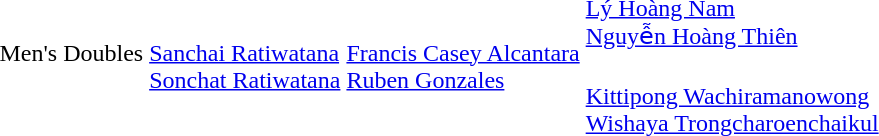<table>
<tr>
<td rowspan=2>Men's Doubles</td>
<td rowspan=2> <br> <a href='#'>Sanchai Ratiwatana</a> <br> <a href='#'>Sonchat Ratiwatana</a></td>
<td rowspan=2> <br> <a href='#'>Francis Casey Alcantara</a> <br> <a href='#'>Ruben Gonzales</a></td>
<td> <br> <a href='#'>Lý Hoàng Nam</a> <br> <a href='#'>Nguyễn Hoàng Thiên</a></td>
</tr>
<tr>
<td> <br> <a href='#'>Kittipong Wachiramanowong</a> <br> <a href='#'>Wishaya Trongcharoenchaikul</a></td>
</tr>
<tr>
</tr>
</table>
